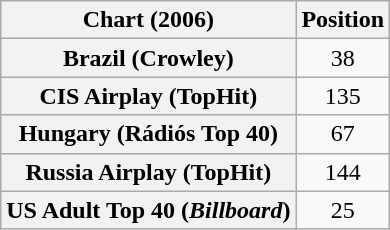<table class="wikitable sortable plainrowheaders" style="text-align:center">
<tr>
<th scope="col">Chart (2006)</th>
<th scope="col">Position</th>
</tr>
<tr>
<th scope="row">Brazil (Crowley)</th>
<td>38</td>
</tr>
<tr>
<th scope="row">CIS Airplay (TopHit)</th>
<td>135</td>
</tr>
<tr>
<th scope="row">Hungary (Rádiós Top 40)</th>
<td>67</td>
</tr>
<tr>
<th scope="row">Russia Airplay (TopHit)</th>
<td>144</td>
</tr>
<tr>
<th scope="row">US Adult Top 40 (<em>Billboard</em>)</th>
<td>25</td>
</tr>
</table>
